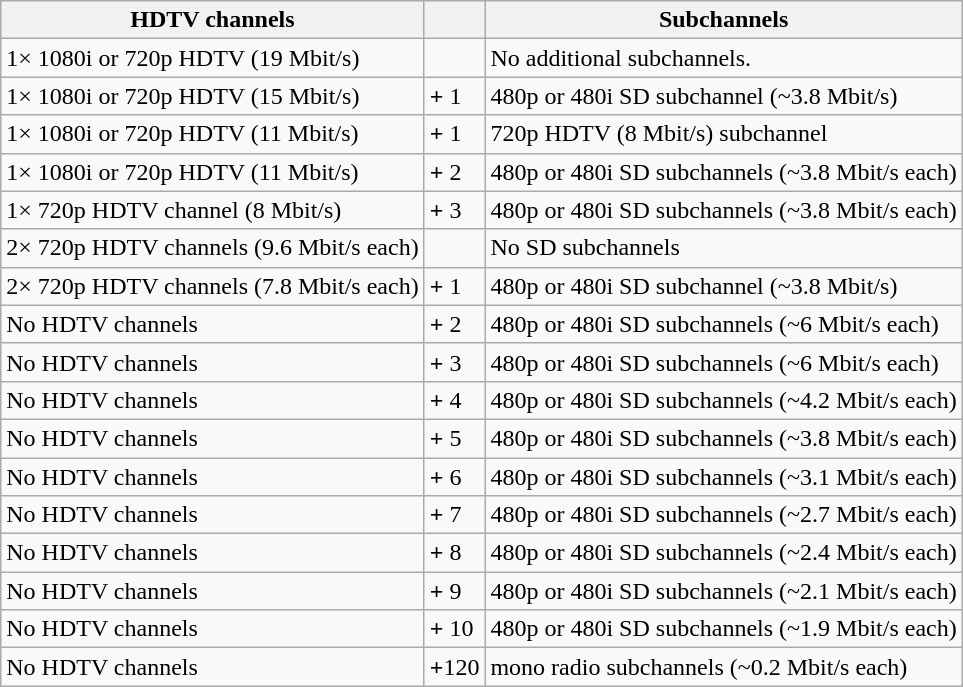<table class="wikitable">
<tr>
<th>HDTV channels</th>
<th></th>
<th>Subchannels</th>
</tr>
<tr>
<td>1× 1080i or 720p HDTV (19 Mbit/s)</td>
<td></td>
<td colspan="2">No additional subchannels.</td>
</tr>
<tr>
<td>1× 1080i or 720p HDTV (15 Mbit/s)</td>
<td><strong>+</strong> 1</td>
<td>480p or 480i SD subchannel (~3.8 Mbit/s)</td>
</tr>
<tr>
<td>1× 1080i or 720p HDTV (11 Mbit/s)</td>
<td><strong>+</strong> 1</td>
<td>720p HDTV (8 Mbit/s) subchannel</td>
</tr>
<tr>
<td>1× 1080i or 720p HDTV (11 Mbit/s)</td>
<td><strong>+</strong> 2</td>
<td>480p or 480i SD subchannels (~3.8 Mbit/s each)</td>
</tr>
<tr>
<td>1× 720p HDTV channel (8 Mbit/s)</td>
<td><strong>+</strong> 3</td>
<td>480p or 480i SD subchannels (~3.8 Mbit/s each)</td>
</tr>
<tr>
<td>2× 720p HDTV channels (9.6 Mbit/s each)</td>
<td></td>
<td colspan="2">No SD subchannels</td>
</tr>
<tr>
<td>2× 720p HDTV channels (7.8 Mbit/s each)</td>
<td><strong>+</strong> 1</td>
<td>480p or 480i SD subchannel (~3.8 Mbit/s)</td>
</tr>
<tr>
<td>No HDTV channels</td>
<td><strong>+</strong> 2</td>
<td>480p or 480i SD subchannels (~6 Mbit/s each)</td>
</tr>
<tr>
<td>No HDTV channels</td>
<td><strong>+</strong> 3</td>
<td>480p or 480i SD subchannels (~6 Mbit/s each)</td>
</tr>
<tr>
<td>No HDTV channels</td>
<td><strong>+</strong> 4</td>
<td>480p or 480i SD subchannels (~4.2 Mbit/s each)</td>
</tr>
<tr>
<td>No HDTV channels</td>
<td><strong>+</strong> 5</td>
<td>480p or 480i SD subchannels (~3.8 Mbit/s each)</td>
</tr>
<tr>
<td>No HDTV channels</td>
<td><strong>+</strong> 6</td>
<td>480p or 480i SD subchannels (~3.1 Mbit/s each)</td>
</tr>
<tr>
<td>No HDTV channels</td>
<td><strong>+</strong> 7</td>
<td>480p or 480i SD subchannels (~2.7 Mbit/s each)</td>
</tr>
<tr>
<td>No HDTV channels</td>
<td><strong>+</strong> 8</td>
<td>480p or 480i SD subchannels (~2.4 Mbit/s each)</td>
</tr>
<tr>
<td>No HDTV channels</td>
<td><strong>+</strong> 9</td>
<td>480p or 480i SD subchannels (~2.1 Mbit/s each)</td>
</tr>
<tr>
<td>No HDTV channels</td>
<td><strong>+</strong> 10</td>
<td>480p or 480i SD subchannels (~1.9 Mbit/s each)</td>
</tr>
<tr>
<td>No HDTV channels</td>
<td><strong>+</strong>120</td>
<td>mono radio subchannels (~0.2 Mbit/s each)</td>
</tr>
</table>
